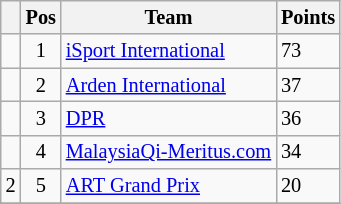<table class="wikitable" style="font-size: 85%;">
<tr>
<th></th>
<th>Pos</th>
<th>Team</th>
<th>Points</th>
</tr>
<tr>
<td align="left"></td>
<td align="center">1</td>
<td> <a href='#'>iSport International</a></td>
<td>73</td>
</tr>
<tr>
<td align="left"></td>
<td align="center">2</td>
<td> <a href='#'>Arden International</a></td>
<td>37</td>
</tr>
<tr>
<td align="left"></td>
<td align="center">3</td>
<td> <a href='#'>DPR</a></td>
<td>36</td>
</tr>
<tr>
<td align="left"></td>
<td align="center">4</td>
<td> <a href='#'>MalaysiaQi-Meritus.com</a></td>
<td>34</td>
</tr>
<tr>
<td align="left"> 2</td>
<td align="center">5</td>
<td> <a href='#'>ART Grand Prix</a></td>
<td>20</td>
</tr>
<tr>
</tr>
</table>
